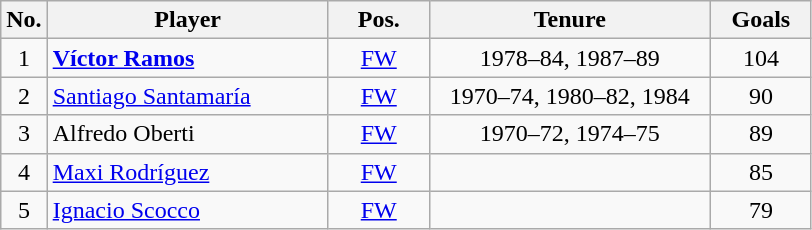<table class="wikitable sortable" style="text-align:center">
<tr>
<th width=px>No.</th>
<th width=180px>Player</th>
<th width=60px>Pos.</th>
<th width=180px>Tenure</th>
<th width=60px>Goals</th>
</tr>
<tr>
<td>1</td>
<td style="text-align:left;"> <strong><a href='#'>Víctor Ramos</a></strong></td>
<td><a href='#'>FW</a></td>
<td>1978–84, 1987–89</td>
<td>104</td>
</tr>
<tr>
<td>2</td>
<td style="text-align:left;"> <a href='#'>Santiago Santamaría</a></td>
<td><a href='#'>FW</a></td>
<td>1970–74, 1980–82, 1984</td>
<td>90</td>
</tr>
<tr>
<td>3</td>
<td style="text-align:left;"> Alfredo Oberti</td>
<td><a href='#'>FW</a></td>
<td>1970–72, 1974–75</td>
<td>89</td>
</tr>
<tr>
<td>4</td>
<td style="text-align:left;"> <a href='#'>Maxi Rodríguez</a></td>
<td><a href='#'>FW</a></td>
<td></td>
<td>85</td>
</tr>
<tr>
<td>5</td>
<td style="text-align:left;"> <a href='#'>Ignacio Scocco</a></td>
<td><a href='#'>FW</a></td>
<td></td>
<td>79</td>
</tr>
</table>
